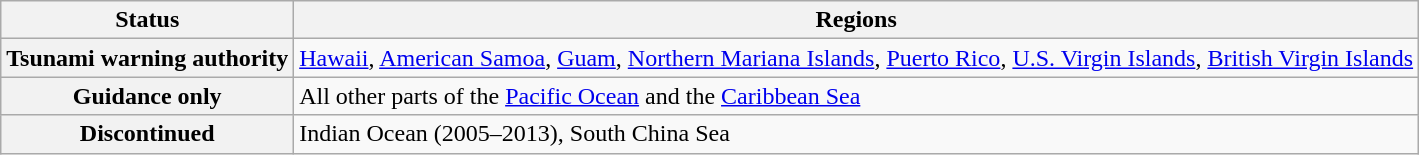<table class="wikitable plainrowheaders">
<tr>
<th scope="col">Status</th>
<th scope="col">Regions</th>
</tr>
<tr>
<th scope="row">Tsunami warning authority</th>
<td><a href='#'>Hawaii</a>, <a href='#'>American Samoa</a>, <a href='#'>Guam</a>, <a href='#'>Northern Mariana Islands</a>, <a href='#'>Puerto Rico</a>, <a href='#'>U.S. Virgin Islands</a>, <a href='#'>British Virgin Islands</a></td>
</tr>
<tr>
<th scope="row">Guidance only</th>
<td>All other parts of the <a href='#'>Pacific Ocean</a> and the <a href='#'>Caribbean Sea</a></td>
</tr>
<tr>
<th scope="row">Discontinued</th>
<td>Indian Ocean (2005–2013), South China Sea</td>
</tr>
</table>
